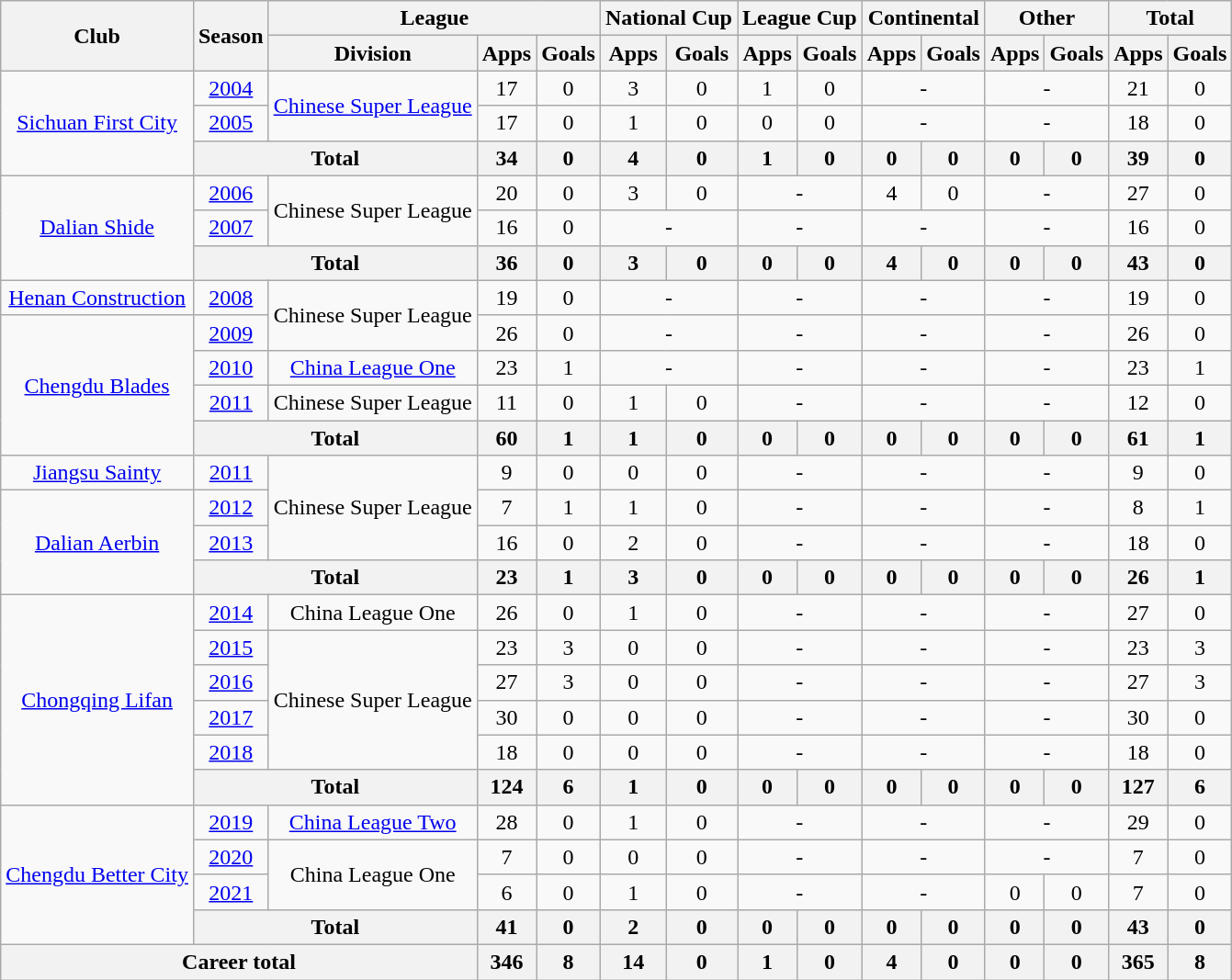<table class="wikitable" style="text-align: center">
<tr>
<th rowspan="2">Club</th>
<th rowspan="2">Season</th>
<th colspan="3">League</th>
<th colspan="2">National Cup</th>
<th colspan="2">League Cup</th>
<th colspan="2">Continental</th>
<th colspan="2">Other</th>
<th colspan="2">Total</th>
</tr>
<tr>
<th>Division</th>
<th>Apps</th>
<th>Goals</th>
<th>Apps</th>
<th>Goals</th>
<th>Apps</th>
<th>Goals</th>
<th>Apps</th>
<th>Goals</th>
<th>Apps</th>
<th>Goals</th>
<th>Apps</th>
<th>Goals</th>
</tr>
<tr>
<td rowspan=3><a href='#'>Sichuan First City</a></td>
<td><a href='#'>2004</a></td>
<td rowspan=2><a href='#'>Chinese Super League</a></td>
<td>17</td>
<td>0</td>
<td>3</td>
<td>0</td>
<td>1</td>
<td>0</td>
<td colspan="2">-</td>
<td colspan="2">-</td>
<td>21</td>
<td>0</td>
</tr>
<tr>
<td><a href='#'>2005</a></td>
<td>17</td>
<td>0</td>
<td>1</td>
<td>0</td>
<td>0</td>
<td>0</td>
<td colspan="2">-</td>
<td colspan="2">-</td>
<td>18</td>
<td>0</td>
</tr>
<tr>
<th colspan="2"><strong>Total</strong></th>
<th>34</th>
<th>0</th>
<th>4</th>
<th>0</th>
<th>1</th>
<th>0</th>
<th>0</th>
<th>0</th>
<th>0</th>
<th>0</th>
<th>39</th>
<th>0</th>
</tr>
<tr>
<td rowspan=3><a href='#'>Dalian Shide</a></td>
<td><a href='#'>2006</a></td>
<td rowspan=2>Chinese Super League</td>
<td>20</td>
<td>0</td>
<td>3</td>
<td>0</td>
<td colspan="2">-</td>
<td>4</td>
<td>0</td>
<td colspan="2">-</td>
<td>27</td>
<td>0</td>
</tr>
<tr>
<td><a href='#'>2007</a></td>
<td>16</td>
<td>0</td>
<td colspan="2">-</td>
<td colspan="2">-</td>
<td colspan="2">-</td>
<td colspan="2">-</td>
<td>16</td>
<td>0</td>
</tr>
<tr>
<th colspan="2"><strong>Total</strong></th>
<th>36</th>
<th>0</th>
<th>3</th>
<th>0</th>
<th>0</th>
<th>0</th>
<th>4</th>
<th>0</th>
<th>0</th>
<th>0</th>
<th>43</th>
<th>0</th>
</tr>
<tr>
<td><a href='#'>Henan Construction</a></td>
<td><a href='#'>2008</a></td>
<td rowspan=2>Chinese Super League</td>
<td>19</td>
<td>0</td>
<td colspan="2">-</td>
<td colspan="2">-</td>
<td colspan="2">-</td>
<td colspan="2">-</td>
<td>19</td>
<td>0</td>
</tr>
<tr>
<td rowspan=4><a href='#'>Chengdu Blades</a></td>
<td><a href='#'>2009</a></td>
<td>26</td>
<td>0</td>
<td colspan="2">-</td>
<td colspan="2">-</td>
<td colspan="2">-</td>
<td colspan="2">-</td>
<td>26</td>
<td>0</td>
</tr>
<tr>
<td><a href='#'>2010</a></td>
<td><a href='#'>China League One</a></td>
<td>23</td>
<td>1</td>
<td colspan="2">-</td>
<td colspan="2">-</td>
<td colspan="2">-</td>
<td colspan="2">-</td>
<td>23</td>
<td>1</td>
</tr>
<tr>
<td><a href='#'>2011</a></td>
<td>Chinese Super League</td>
<td>11</td>
<td>0</td>
<td>1</td>
<td>0</td>
<td colspan="2">-</td>
<td colspan="2">-</td>
<td colspan="2">-</td>
<td>12</td>
<td>0</td>
</tr>
<tr>
<th colspan="2"><strong>Total</strong></th>
<th>60</th>
<th>1</th>
<th>1</th>
<th>0</th>
<th>0</th>
<th>0</th>
<th>0</th>
<th>0</th>
<th>0</th>
<th>0</th>
<th>61</th>
<th>1</th>
</tr>
<tr>
<td><a href='#'>Jiangsu Sainty</a></td>
<td><a href='#'>2011</a></td>
<td rowspan=3>Chinese Super League</td>
<td>9</td>
<td>0</td>
<td>0</td>
<td>0</td>
<td colspan="2">-</td>
<td colspan="2">-</td>
<td colspan="2">-</td>
<td>9</td>
<td>0</td>
</tr>
<tr>
<td rowspan=3><a href='#'>Dalian Aerbin</a></td>
<td><a href='#'>2012</a></td>
<td>7</td>
<td>1</td>
<td>1</td>
<td>0</td>
<td colspan="2">-</td>
<td colspan="2">-</td>
<td colspan="2">-</td>
<td>8</td>
<td>1</td>
</tr>
<tr>
<td><a href='#'>2013</a></td>
<td>16</td>
<td>0</td>
<td>2</td>
<td>0</td>
<td colspan="2">-</td>
<td colspan="2">-</td>
<td colspan="2">-</td>
<td>18</td>
<td>0</td>
</tr>
<tr>
<th colspan="2"><strong>Total</strong></th>
<th>23</th>
<th>1</th>
<th>3</th>
<th>0</th>
<th>0</th>
<th>0</th>
<th>0</th>
<th>0</th>
<th>0</th>
<th>0</th>
<th>26</th>
<th>1</th>
</tr>
<tr>
<td rowspan=6><a href='#'>Chongqing Lifan</a></td>
<td><a href='#'>2014</a></td>
<td>China League One</td>
<td>26</td>
<td>0</td>
<td>1</td>
<td>0</td>
<td colspan="2">-</td>
<td colspan="2">-</td>
<td colspan="2">-</td>
<td>27</td>
<td>0</td>
</tr>
<tr>
<td><a href='#'>2015</a></td>
<td rowspan="4">Chinese Super League</td>
<td>23</td>
<td>3</td>
<td>0</td>
<td>0</td>
<td colspan="2">-</td>
<td colspan="2">-</td>
<td colspan="2">-</td>
<td>23</td>
<td>3</td>
</tr>
<tr>
<td><a href='#'>2016</a></td>
<td>27</td>
<td>3</td>
<td>0</td>
<td>0</td>
<td colspan="2">-</td>
<td colspan="2">-</td>
<td colspan="2">-</td>
<td>27</td>
<td>3</td>
</tr>
<tr>
<td><a href='#'>2017</a></td>
<td>30</td>
<td>0</td>
<td>0</td>
<td>0</td>
<td colspan="2">-</td>
<td colspan="2">-</td>
<td colspan="2">-</td>
<td>30</td>
<td>0</td>
</tr>
<tr>
<td><a href='#'>2018</a></td>
<td>18</td>
<td>0</td>
<td>0</td>
<td>0</td>
<td colspan="2">-</td>
<td colspan="2">-</td>
<td colspan="2">-</td>
<td>18</td>
<td>0</td>
</tr>
<tr>
<th colspan="2"><strong>Total</strong></th>
<th>124</th>
<th>6</th>
<th>1</th>
<th>0</th>
<th>0</th>
<th>0</th>
<th>0</th>
<th>0</th>
<th>0</th>
<th>0</th>
<th>127</th>
<th>6</th>
</tr>
<tr>
<td rowspan=4><a href='#'>Chengdu Better City</a></td>
<td><a href='#'>2019</a></td>
<td><a href='#'>China League Two</a></td>
<td>28</td>
<td>0</td>
<td>1</td>
<td>0</td>
<td colspan="2">-</td>
<td colspan="2">-</td>
<td colspan="2">-</td>
<td>29</td>
<td>0</td>
</tr>
<tr>
<td><a href='#'>2020</a></td>
<td rowspan=2>China League One</td>
<td>7</td>
<td>0</td>
<td>0</td>
<td>0</td>
<td colspan="2">-</td>
<td colspan="2">-</td>
<td colspan="2">-</td>
<td>7</td>
<td>0</td>
</tr>
<tr>
<td><a href='#'>2021</a></td>
<td>6</td>
<td>0</td>
<td>1</td>
<td>0</td>
<td colspan="2">-</td>
<td colspan="2">-</td>
<td>0</td>
<td>0</td>
<td>7</td>
<td>0</td>
</tr>
<tr>
<th colspan="2"><strong>Total</strong></th>
<th>41</th>
<th>0</th>
<th>2</th>
<th>0</th>
<th>0</th>
<th>0</th>
<th>0</th>
<th>0</th>
<th>0</th>
<th>0</th>
<th>43</th>
<th>0</th>
</tr>
<tr>
<th colspan="3">Career total</th>
<th>346</th>
<th>8</th>
<th>14</th>
<th>0</th>
<th>1</th>
<th>0</th>
<th>4</th>
<th>0</th>
<th>0</th>
<th>0</th>
<th>365</th>
<th>8</th>
</tr>
</table>
